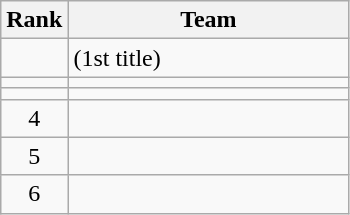<table class=wikitable style="text-align:center;">
<tr>
<th>Rank</th>
<th width=180>Team</th>
</tr>
<tr>
<td></td>
<td align=left> (1st title)</td>
</tr>
<tr>
<td></td>
<td align=left></td>
</tr>
<tr>
<td></td>
<td align=left></td>
</tr>
<tr>
<td>4</td>
<td align=left></td>
</tr>
<tr>
<td>5</td>
<td align=left></td>
</tr>
<tr>
<td>6</td>
<td align=left></td>
</tr>
</table>
